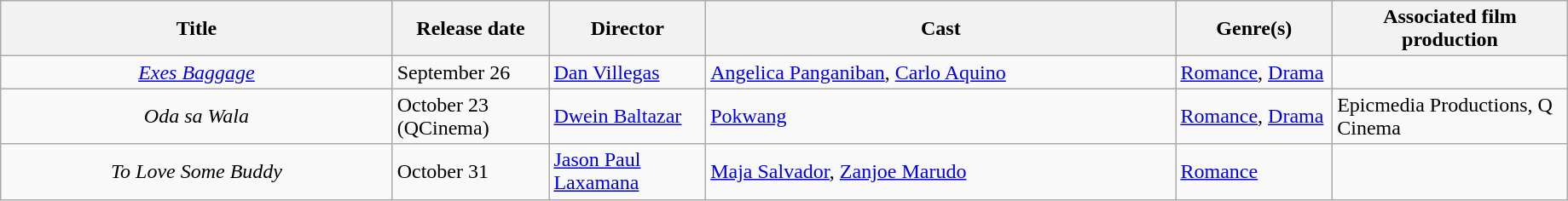<table class="wikitable" style="width:97%;" "toccolours sortable">
<tr>
<th style="width:25%;">Title</th>
<th style="width:10%;">Release date</th>
<th style="width:10%;">Director</th>
<th style="width:30%;">Cast</th>
<th style="width:10%;">Genre(s)</th>
<th style="width:15%;">Associated film production</th>
</tr>
<tr>
<td style="text-align:center;"><em><a href='#'>Exes Baggage</a></em></td>
<td>September 26</td>
<td><a href='#'>Dan Villegas</a></td>
<td><a href='#'>Angelica Panganiban</a>, <a href='#'>Carlo Aquino</a></td>
<td><a href='#'>Romance</a>, <a href='#'>Drama</a></td>
<td></td>
</tr>
<tr>
<td style="text-align:center;"><em>Oda sa Wala</em></td>
<td>October 23 (QCinema)</td>
<td><a href='#'>Dwein Baltazar</a></td>
<td><a href='#'>Pokwang</a></td>
<td><a href='#'>Romance</a>, <a href='#'>Drama</a></td>
<td>Epicmedia Productions, Q Cinema</td>
</tr>
<tr>
<td style="text-align:center;"><em>To Love Some Buddy</em></td>
<td>October 31</td>
<td><a href='#'>Jason Paul Laxamana</a></td>
<td><a href='#'>Maja Salvador</a>, <a href='#'>Zanjoe Marudo</a></td>
<td><a href='#'>Romance</a></td>
<td></td>
</tr>
</table>
